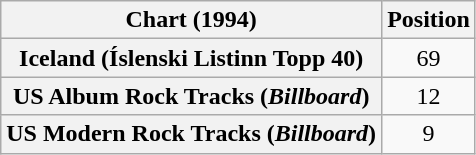<table class="wikitable sortable plainrowheaders" style="text-align:center">
<tr>
<th>Chart (1994)</th>
<th>Position</th>
</tr>
<tr>
<th scope="row">Iceland (Íslenski Listinn Topp 40)</th>
<td>69</td>
</tr>
<tr>
<th scope="row">US Album Rock Tracks (<em>Billboard</em>)</th>
<td>12</td>
</tr>
<tr>
<th scope="row">US Modern Rock Tracks (<em>Billboard</em>)</th>
<td>9</td>
</tr>
</table>
